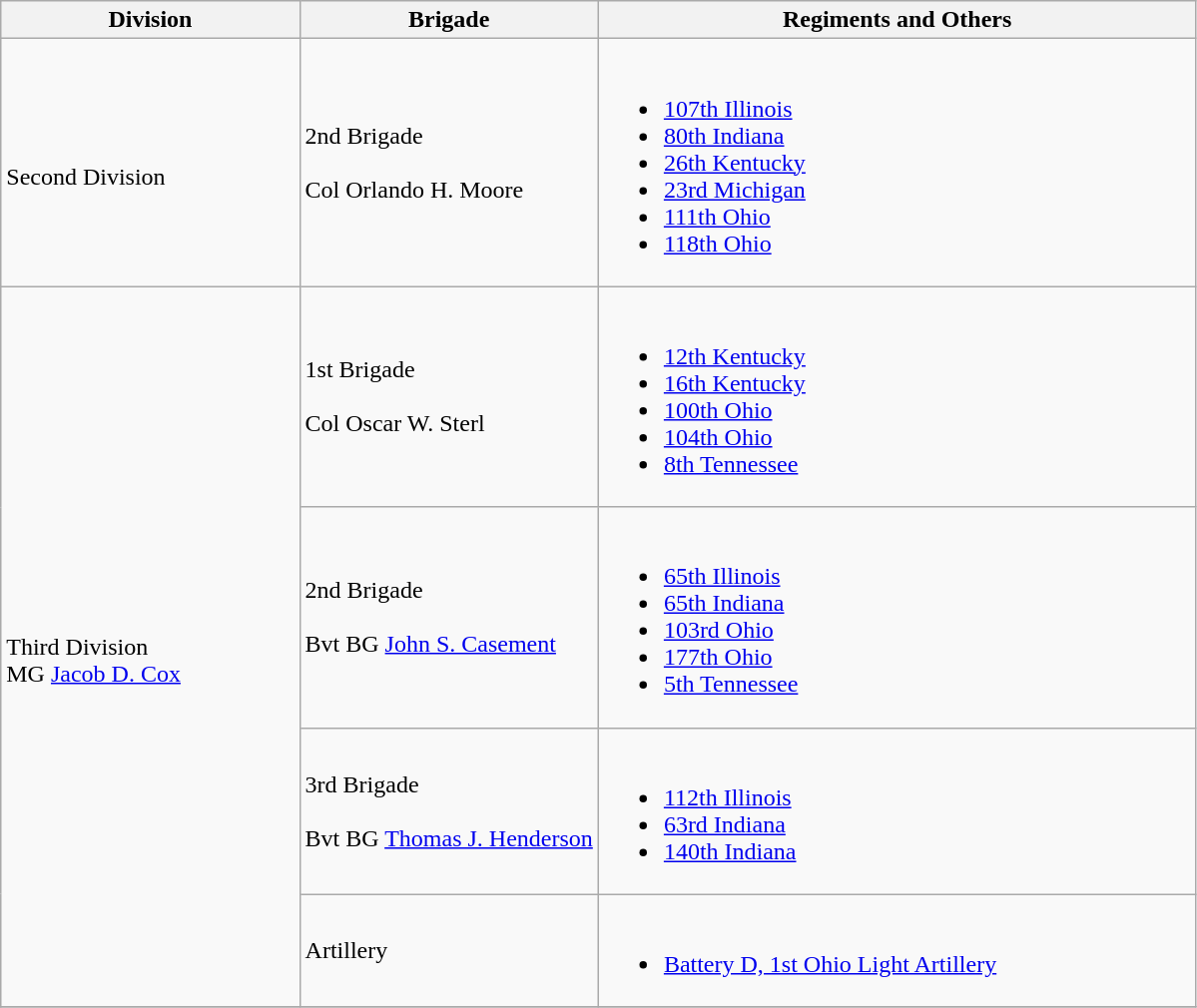<table class="wikitable">
<tr>
<th width=25%>Division</th>
<th width=25%>Brigade</th>
<th>Regiments and Others</th>
</tr>
<tr>
<td rowspan=1><br>Second Division</td>
<td>2nd Brigade<br><br>
Col Orlando H. Moore</td>
<td><br><ul><li><a href='#'>107th Illinois</a></li><li><a href='#'>80th Indiana</a></li><li><a href='#'>26th Kentucky</a></li><li><a href='#'>23rd Michigan</a></li><li><a href='#'>111th Ohio</a></li><li><a href='#'>118th Ohio</a></li></ul></td>
</tr>
<tr>
<td rowspan= 4><br>Third Division
<br>
MG <a href='#'>Jacob D. Cox</a></td>
<td>1st Brigade<br><br>
Col Oscar W. Sterl</td>
<td><br><ul><li><a href='#'>12th Kentucky</a></li><li><a href='#'>16th Kentucky</a></li><li><a href='#'>100th Ohio</a></li><li><a href='#'>104th Ohio</a></li><li><a href='#'>8th Tennessee</a></li></ul></td>
</tr>
<tr>
<td>2nd Brigade<br><br>
Bvt BG <a href='#'>John S. Casement</a></td>
<td><br><ul><li><a href='#'>65th Illinois</a></li><li><a href='#'>65th Indiana</a></li><li><a href='#'>103rd Ohio</a></li><li><a href='#'>177th Ohio</a></li><li><a href='#'>5th Tennessee</a></li></ul></td>
</tr>
<tr>
<td>3rd Brigade<br><br>
Bvt BG <a href='#'>Thomas J. Henderson</a></td>
<td><br><ul><li><a href='#'>112th Illinois</a></li><li><a href='#'>63rd Indiana</a></li><li><a href='#'>140th Indiana</a></li></ul></td>
</tr>
<tr>
<td>Artillery</td>
<td><br><ul><li><a href='#'>Battery D, 1st Ohio Light Artillery</a></li></ul></td>
</tr>
<tr>
</tr>
</table>
